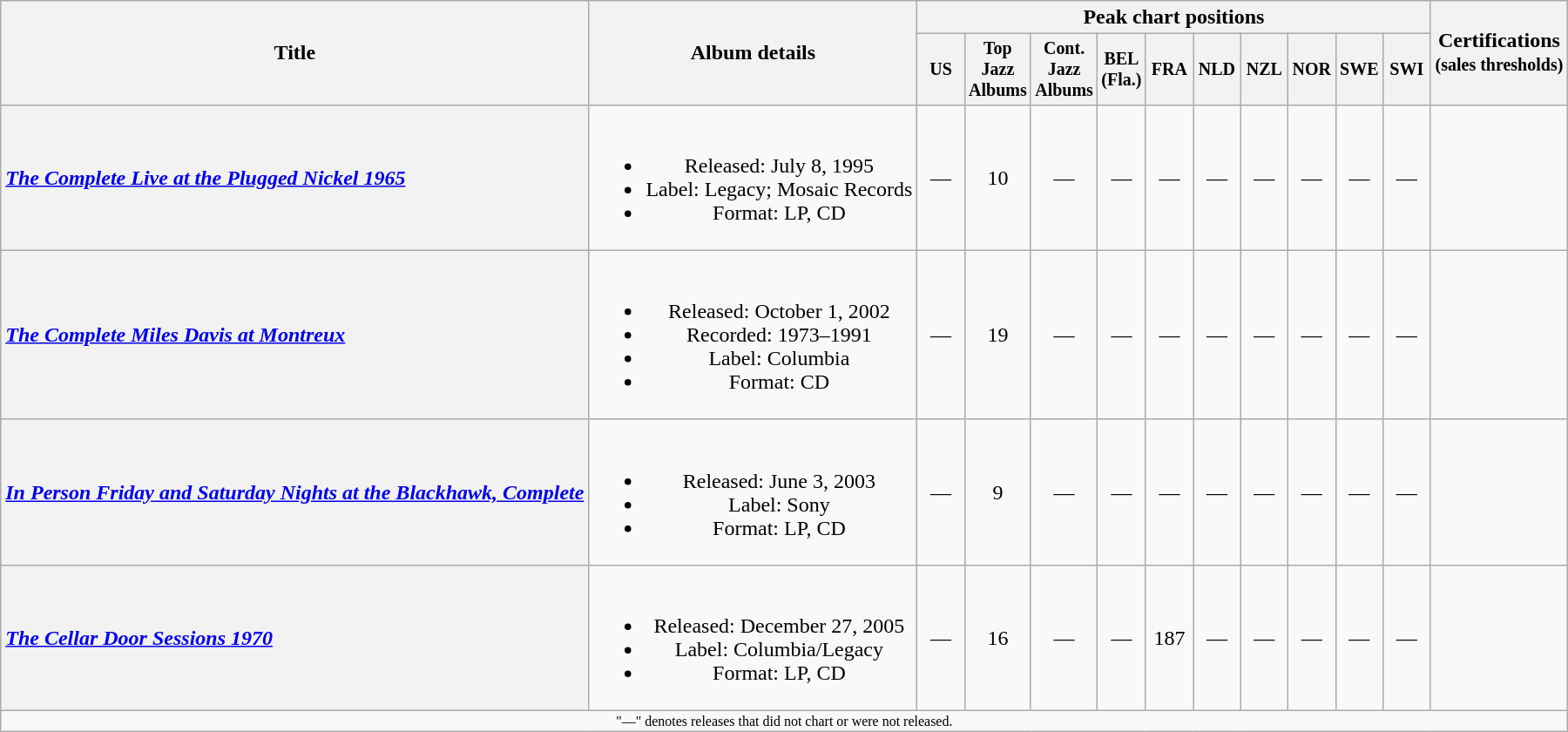<table class="wikitable plainrowheaders" style="text-align:center">
<tr>
<th scope=col rowspan="2">Title</th>
<th scope=col rowspan="2">Album details</th>
<th scope=col colspan="10">Peak chart positions</th>
<th scope=col rowspan="2">Certifications<br><small>(sales thresholds)</small></th>
</tr>
<tr style="font-size:smaller;">
<th width="30">US<br></th>
<th width="30">Top <br>Jazz Albums<br></th>
<th width="30">Cont. <br>Jazz Albums<br></th>
<th width="30">BEL (Fla.)<br></th>
<th width="30">FRA<br></th>
<th width="30">NLD<br></th>
<th width="30">NZL<br></th>
<th width="30">NOR<br></th>
<th width="30">SWE<br></th>
<th width="30">SWI<br></th>
</tr>
<tr>
<th scope=row style="text-align:left"><em><a href='#'>The Complete Live at the Plugged Nickel 1965</a></em></th>
<td><br><ul><li>Released: July 8, 1995</li><li>Label: Legacy; Mosaic Records</li><li>Format: LP, CD</li></ul></td>
<td>—</td>
<td>10</td>
<td>—</td>
<td>—</td>
<td>—</td>
<td>—</td>
<td>—</td>
<td>—</td>
<td>—</td>
<td>—</td>
<td></td>
</tr>
<tr>
<th scope=row style="text-align:left"><em><a href='#'>The Complete Miles Davis at Montreux</a></em></th>
<td><br><ul><li>Released: October 1, 2002</li><li>Recorded: 1973–1991</li><li>Label: Columbia</li><li>Format: CD</li></ul></td>
<td>—</td>
<td>19</td>
<td>—</td>
<td>—</td>
<td>—</td>
<td>—</td>
<td>—</td>
<td>—</td>
<td>—</td>
<td>—</td>
<td></td>
</tr>
<tr>
<th scope=row style="text-align:left"><em><a href='#'>In Person Friday and Saturday Nights at the Blackhawk, Complete</a></em></th>
<td><br><ul><li>Released: June 3, 2003</li><li>Label: Sony</li><li>Format: LP, CD</li></ul></td>
<td>—</td>
<td>9</td>
<td>—</td>
<td>—</td>
<td>—</td>
<td>—</td>
<td>—</td>
<td>—</td>
<td>—</td>
<td>—</td>
<td></td>
</tr>
<tr>
<th scope=row style="text-align:left"><em><a href='#'>The Cellar Door Sessions 1970</a></em></th>
<td><br><ul><li>Released: December 27, 2005</li><li>Label: Columbia/Legacy</li><li>Format: LP, CD</li></ul></td>
<td>—</td>
<td>16</td>
<td>—</td>
<td>—</td>
<td>187</td>
<td>—</td>
<td>—</td>
<td>—</td>
<td>—</td>
<td>—</td>
<td></td>
</tr>
<tr>
<td colspan="24" style="font-size:8pt; text-align:center;">"—" denotes releases that did not chart or were not released.</td>
</tr>
</table>
